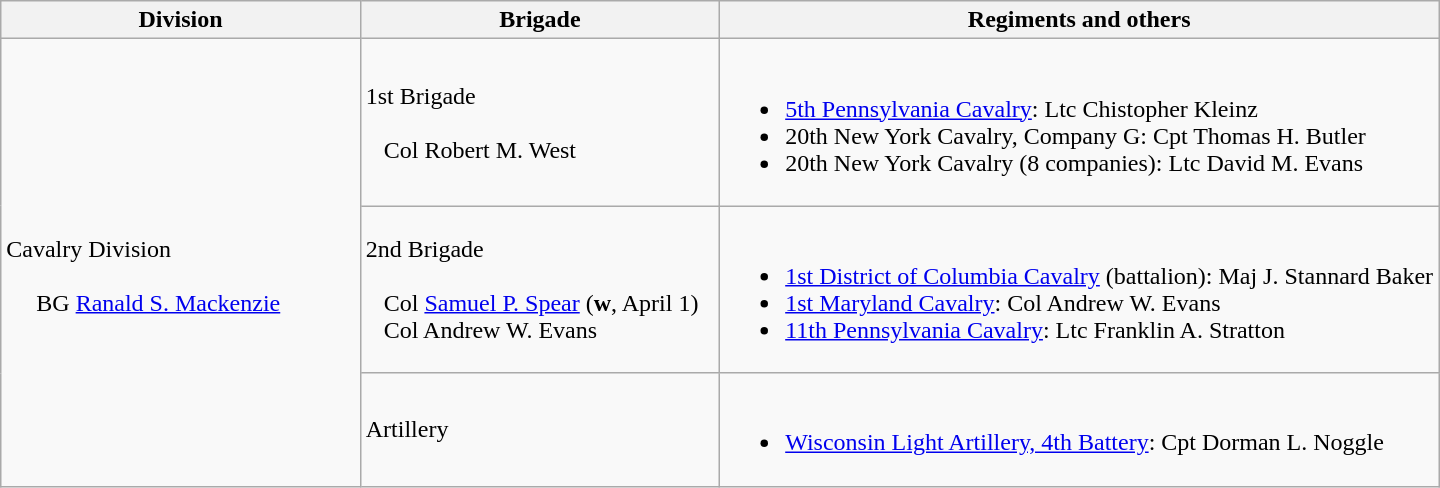<table class="wikitable">
<tr>
<th style="width:25%;">Division</th>
<th style="width:25%;">Brigade</th>
<th>Regiments and others</th>
</tr>
<tr>
<td rowspan=3><br>Cavalry Division<br><br>    
BG <a href='#'>Ranald S. Mackenzie</a></td>
<td>1st Brigade<br><br>  
Col Robert M. West</td>
<td><br><ul><li><a href='#'>5th Pennsylvania Cavalry</a>: Ltc Chistopher Kleinz</li><li>20th New York Cavalry, Company G: Cpt Thomas H. Butler</li><li>20th New York Cavalry (8 companies): Ltc David M. Evans</li></ul></td>
</tr>
<tr>
<td>2nd Brigade<br><br>  
Col <a href='#'>Samuel P. Spear</a> (<strong>w</strong>, April 1)
<br>  
Col Andrew W. Evans</td>
<td><br><ul><li><a href='#'>1st District of Columbia Cavalry</a> (battalion): Maj J. Stannard Baker</li><li><a href='#'>1st Maryland Cavalry</a>: Col Andrew W. Evans</li><li><a href='#'>11th Pennsylvania Cavalry</a>: Ltc Franklin A. Stratton</li></ul></td>
</tr>
<tr>
<td>Artillery</td>
<td><br><ul><li><a href='#'>Wisconsin Light Artillery, 4th Battery</a>: Cpt Dorman L. Noggle</li></ul></td>
</tr>
</table>
